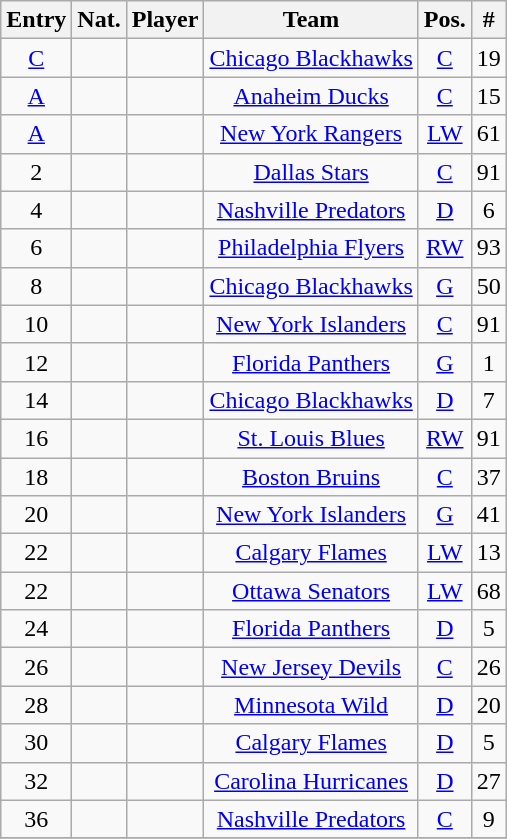<table class="wikitable sortable" style="text-align:center">
<tr>
<th>Entry</th>
<th>Nat.</th>
<th>Player</th>
<th>Team</th>
<th>Pos.</th>
<th>#</th>
</tr>
<tr>
<td><a href='#'>C</a></td>
<td></td>
<td></td>
<td><a href='#'>Chicago Blackhawks</a></td>
<td><a href='#'>C</a></td>
<td>19</td>
</tr>
<tr>
<td><a href='#'>A</a></td>
<td></td>
<td></td>
<td><a href='#'>Anaheim Ducks</a></td>
<td><a href='#'>C</a></td>
<td>15</td>
</tr>
<tr>
<td><a href='#'>A</a></td>
<td></td>
<td></td>
<td><a href='#'>New York Rangers</a></td>
<td><a href='#'>LW</a></td>
<td>61</td>
</tr>
<tr>
<td>2</td>
<td></td>
<td></td>
<td><a href='#'>Dallas Stars</a></td>
<td><a href='#'>C</a></td>
<td>91</td>
</tr>
<tr>
<td>4</td>
<td></td>
<td></td>
<td><a href='#'>Nashville Predators</a></td>
<td><a href='#'>D</a></td>
<td>6</td>
</tr>
<tr>
<td>6</td>
<td></td>
<td></td>
<td><a href='#'>Philadelphia Flyers</a></td>
<td><a href='#'>RW</a></td>
<td>93</td>
</tr>
<tr>
<td>8</td>
<td></td>
<td></td>
<td><a href='#'>Chicago Blackhawks</a></td>
<td><a href='#'>G</a></td>
<td>50</td>
</tr>
<tr>
<td>10</td>
<td></td>
<td></td>
<td><a href='#'>New York Islanders</a></td>
<td><a href='#'>C</a></td>
<td>91</td>
</tr>
<tr>
<td>12</td>
<td></td>
<td></td>
<td><a href='#'>Florida Panthers</a></td>
<td><a href='#'>G</a></td>
<td>1</td>
</tr>
<tr>
<td>14</td>
<td></td>
<td></td>
<td><a href='#'>Chicago Blackhawks</a></td>
<td><a href='#'>D</a></td>
<td>7</td>
</tr>
<tr>
<td>16</td>
<td></td>
<td></td>
<td><a href='#'>St. Louis Blues</a></td>
<td><a href='#'>RW</a></td>
<td>91</td>
</tr>
<tr>
<td>18</td>
<td></td>
<td></td>
<td><a href='#'>Boston Bruins</a></td>
<td><a href='#'>C</a></td>
<td>37</td>
</tr>
<tr>
<td>20</td>
<td></td>
<td></td>
<td><a href='#'>New York Islanders</a></td>
<td><a href='#'>G</a></td>
<td>41</td>
</tr>
<tr>
<td>22</td>
<td></td>
<td></td>
<td><a href='#'>Calgary Flames</a></td>
<td><a href='#'>LW</a></td>
<td>13</td>
</tr>
<tr>
<td>22</td>
<td></td>
<td></td>
<td><a href='#'>Ottawa Senators</a></td>
<td><a href='#'>LW</a></td>
<td>68</td>
</tr>
<tr>
<td>24</td>
<td></td>
<td></td>
<td><a href='#'>Florida Panthers</a></td>
<td><a href='#'>D</a></td>
<td>5</td>
</tr>
<tr>
<td>26</td>
<td></td>
<td></td>
<td><a href='#'>New Jersey Devils</a></td>
<td><a href='#'>C</a></td>
<td>26</td>
</tr>
<tr>
<td>28</td>
<td></td>
<td></td>
<td><a href='#'>Minnesota Wild</a></td>
<td><a href='#'>D</a></td>
<td>20</td>
</tr>
<tr>
<td>30</td>
<td></td>
<td></td>
<td><a href='#'>Calgary Flames</a></td>
<td><a href='#'>D</a></td>
<td>5</td>
</tr>
<tr>
<td>32</td>
<td></td>
<td></td>
<td><a href='#'>Carolina Hurricanes</a></td>
<td><a href='#'>D</a></td>
<td>27</td>
</tr>
<tr>
<td>36</td>
<td></td>
<td></td>
<td><a href='#'>Nashville Predators</a></td>
<td><a href='#'>C</a></td>
<td>9</td>
</tr>
<tr>
</tr>
</table>
